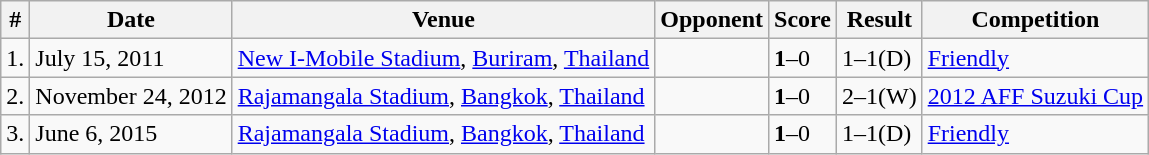<table class="wikitable">
<tr>
<th>#</th>
<th>Date</th>
<th>Venue</th>
<th>Opponent</th>
<th>Score</th>
<th>Result</th>
<th>Competition</th>
</tr>
<tr>
<td>1.</td>
<td>July 15, 2011</td>
<td><a href='#'>New I-Mobile Stadium</a>, <a href='#'>Buriram</a>, <a href='#'>Thailand</a></td>
<td></td>
<td><strong>1</strong>–0</td>
<td>1–1(D)</td>
<td><a href='#'>Friendly</a></td>
</tr>
<tr>
<td>2.</td>
<td>November 24, 2012</td>
<td><a href='#'>Rajamangala Stadium</a>, <a href='#'>Bangkok</a>, <a href='#'>Thailand</a></td>
<td></td>
<td><strong>1</strong>–0</td>
<td>2–1(W)</td>
<td><a href='#'>2012 AFF Suzuki Cup</a></td>
</tr>
<tr>
<td>3.</td>
<td>June 6, 2015</td>
<td><a href='#'>Rajamangala Stadium</a>, <a href='#'>Bangkok</a>, <a href='#'>Thailand</a></td>
<td></td>
<td><strong>1</strong>–0</td>
<td>1–1(D)</td>
<td><a href='#'>Friendly</a></td>
</tr>
</table>
